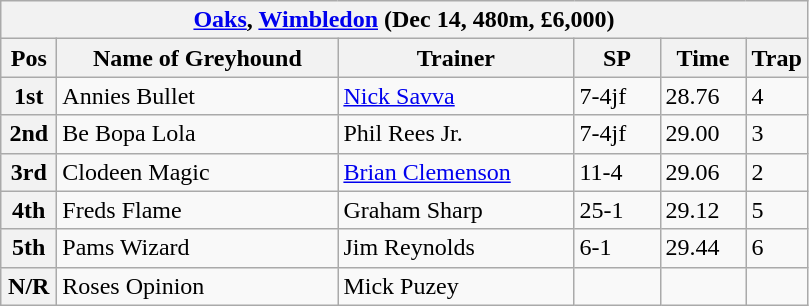<table class="wikitable">
<tr>
<th colspan="6"><a href='#'>Oaks</a>, <a href='#'>Wimbledon</a> (Dec 14, 480m, £6,000)</th>
</tr>
<tr>
<th width=30>Pos</th>
<th width=180>Name of Greyhound</th>
<th width=150>Trainer</th>
<th width=50>SP</th>
<th width=50>Time</th>
<th width=30>Trap</th>
</tr>
<tr>
<th>1st</th>
<td>Annies Bullet</td>
<td><a href='#'>Nick Savva</a></td>
<td>7-4jf</td>
<td>28.76</td>
<td>4</td>
</tr>
<tr>
<th>2nd</th>
<td>Be Bopa Lola</td>
<td>Phil Rees Jr.</td>
<td>7-4jf</td>
<td>29.00</td>
<td>3</td>
</tr>
<tr>
<th>3rd</th>
<td>Clodeen Magic</td>
<td><a href='#'>Brian Clemenson</a></td>
<td>11-4</td>
<td>29.06</td>
<td>2</td>
</tr>
<tr>
<th>4th</th>
<td>Freds Flame</td>
<td>Graham Sharp</td>
<td>25-1</td>
<td>29.12</td>
<td>5</td>
</tr>
<tr>
<th>5th</th>
<td>Pams Wizard</td>
<td>Jim Reynolds</td>
<td>6-1</td>
<td>29.44</td>
<td>6</td>
</tr>
<tr>
<th>N/R</th>
<td>Roses Opinion</td>
<td>Mick Puzey</td>
<td></td>
<td></td>
<td></td>
</tr>
</table>
